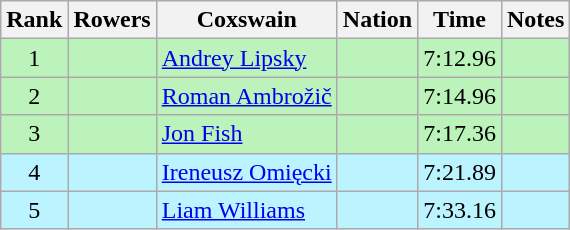<table class="wikitable sortable" style="text-align:center">
<tr>
<th>Rank</th>
<th>Rowers</th>
<th>Coxswain</th>
<th>Nation</th>
<th>Time</th>
<th>Notes</th>
</tr>
<tr bgcolor=bbf3bb>
<td>1</td>
<td align=left data-sort-value="Kazantsev, Roman"></td>
<td align=left data-sort-value="Lipsky, Andrey"><a href='#'>Andrey Lipsky</a></td>
<td align=left></td>
<td>7:12.96</td>
<td></td>
</tr>
<tr bgcolor=bbf3bb>
<td>2</td>
<td align=left data-sort-value="Janša, Milan"></td>
<td align=left data-sort-value="Ambrožič, Roman"><a href='#'>Roman Ambrožič</a></td>
<td align=left></td>
<td>7:14.96</td>
<td></td>
</tr>
<tr bgcolor=bbf3bb>
<td>3</td>
<td align=left data-sort-value="Espeseth Jr., Robert"></td>
<td align=left data-sort-value="Fish, Jon"><a href='#'>Jon Fish</a></td>
<td align=left></td>
<td>7:17.36</td>
<td></td>
</tr>
<tr bgcolor=bbf3ff>
<td>4</td>
<td align=left data-sort-value="Jankowski, Wojciech"></td>
<td align=left data-sort-value="Omięcki, Ireneusz"><a href='#'>Ireneusz Omięcki</a></td>
<td align=left></td>
<td>7:21.89</td>
<td></td>
</tr>
<tr bgcolor=bbf3ff>
<td>5</td>
<td align=left data-sort-value="McDonagh, Pat"></td>
<td align=left data-sort-value="Williams, Liam"><a href='#'>Liam Williams</a></td>
<td align=left></td>
<td>7:33.16</td>
<td></td>
</tr>
</table>
